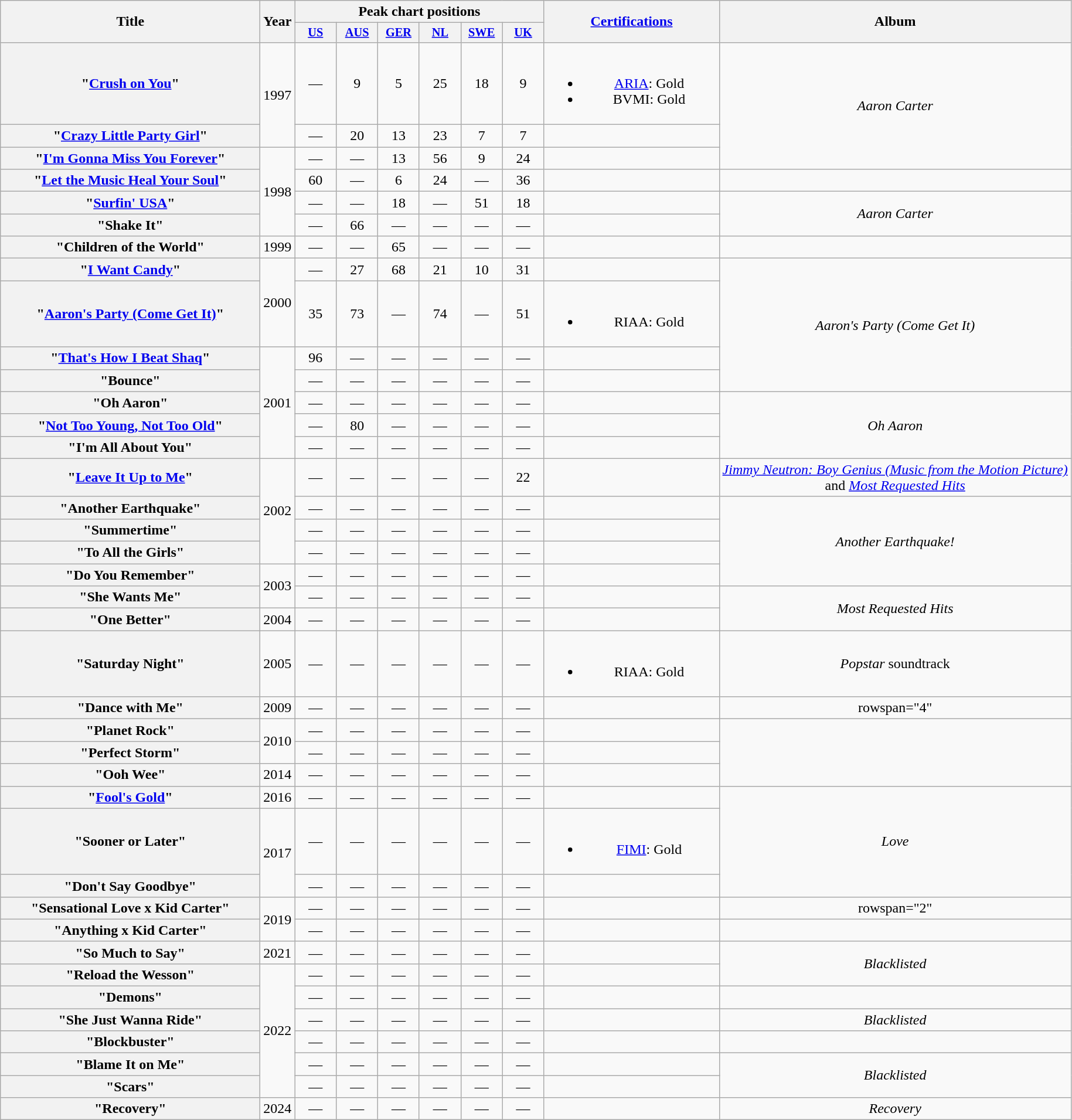<table class="wikitable plainrowheaders" style="text-align:center;">
<tr>
<th scope="col" rowspan="2" style="width:18em;">Title</th>
<th scope="col" rowspan="2" style="width:1em;">Year</th>
<th scope="col" colspan="6">Peak chart positions</th>
<th scope="col" rowspan="2" style="width:12em;"><a href='#'>Certifications</a></th>
<th scope="col" rowspan="2">Album</th>
</tr>
<tr>
<th scope="col" style="width:3em;font-size:85%"><a href='#'>US</a><br></th>
<th scope="col" style="width:3em;font-size:85%"><a href='#'>AUS</a><br></th>
<th scope="col" style="width:3em;font-size:85%"><a href='#'>GER</a><br></th>
<th scope="col" style="width:3em;font-size:85%"><a href='#'>NL</a><br></th>
<th scope="col" style="width:3em;font-size:85%"><a href='#'>SWE</a><br></th>
<th scope="col" style="width:3em;font-size:85%"><a href='#'>UK</a><br></th>
</tr>
<tr>
<th scope="row">"<a href='#'>Crush on You</a>"</th>
<td rowspan="2">1997</td>
<td>—</td>
<td>9</td>
<td>5</td>
<td>25</td>
<td>18</td>
<td>9</td>
<td><br><ul><li><a href='#'>ARIA</a>: Gold</li><li>BVMI: Gold</li></ul></td>
<td rowspan="3"><em>Aaron Carter</em></td>
</tr>
<tr>
<th scope="row">"<a href='#'>Crazy Little Party Girl</a>"</th>
<td>—</td>
<td>20</td>
<td>13</td>
<td>23</td>
<td>7</td>
<td>7</td>
<td></td>
</tr>
<tr>
<th scope="row">"<a href='#'>I'm Gonna Miss You Forever</a>"</th>
<td rowspan="4">1998</td>
<td>—</td>
<td>—</td>
<td>13</td>
<td>56</td>
<td>9</td>
<td>24</td>
<td></td>
</tr>
<tr>
<th scope="row">"<a href='#'>Let the Music Heal Your Soul</a>"<br></th>
<td>60</td>
<td>—</td>
<td>6</td>
<td>24</td>
<td>—</td>
<td>36</td>
<td></td>
<td></td>
</tr>
<tr>
<th scope="row">"<a href='#'>Surfin' USA</a>"</th>
<td>—</td>
<td>—</td>
<td>18</td>
<td>—</td>
<td>51</td>
<td>18</td>
<td></td>
<td rowspan="2"><em>Aaron Carter</em></td>
</tr>
<tr>
<th scope="row">"Shake It"<br></th>
<td>—</td>
<td>66</td>
<td>—</td>
<td>—</td>
<td>—</td>
<td>—</td>
<td></td>
</tr>
<tr>
<th scope="row">"Children of the World"<br></th>
<td>1999</td>
<td>—</td>
<td>—</td>
<td>65</td>
<td>—</td>
<td>—</td>
<td>—</td>
<td></td>
<td></td>
</tr>
<tr>
<th scope="row">"<a href='#'>I Want Candy</a>"</th>
<td rowspan="2">2000</td>
<td>—</td>
<td>27</td>
<td>68</td>
<td>21</td>
<td>10</td>
<td>31</td>
<td></td>
<td rowspan="4"><em>Aaron's Party (Come Get It)</em></td>
</tr>
<tr>
<th scope="row">"<a href='#'>Aaron's Party (Come Get It)</a>"</th>
<td>35</td>
<td>73</td>
<td>—</td>
<td>74</td>
<td>—</td>
<td>51</td>
<td><br><ul><li>RIAA: Gold</li></ul></td>
</tr>
<tr>
<th scope="row">"<a href='#'>That's How I Beat Shaq</a>"</th>
<td rowspan="5">2001</td>
<td>96</td>
<td>—</td>
<td>—</td>
<td>—</td>
<td>—</td>
<td>—</td>
<td></td>
</tr>
<tr>
<th scope="row">"Bounce"</th>
<td>—</td>
<td>—</td>
<td>—</td>
<td>—</td>
<td>—</td>
<td>—</td>
<td></td>
</tr>
<tr>
<th scope="row">"Oh Aaron"<br></th>
<td>—</td>
<td>—</td>
<td>—</td>
<td>—</td>
<td>—</td>
<td>—</td>
<td></td>
<td rowspan="3"><em>Oh Aaron</em></td>
</tr>
<tr>
<th scope="row">"<a href='#'>Not Too Young, Not Too Old</a>"<br></th>
<td>—</td>
<td>80</td>
<td>—</td>
<td>—</td>
<td>—</td>
<td>—</td>
<td></td>
</tr>
<tr>
<th scope="row">"I'm All About You"</th>
<td>—</td>
<td>—</td>
<td>—</td>
<td>—</td>
<td>—</td>
<td>—</td>
<td></td>
</tr>
<tr>
<th scope="row">"<a href='#'>Leave It Up to Me</a>"</th>
<td rowspan="4">2002</td>
<td>—</td>
<td>—</td>
<td>—</td>
<td>—</td>
<td>—</td>
<td>22</td>
<td></td>
<td><em><a href='#'>Jimmy Neutron: Boy Genius (Music from the Motion Picture)</a></em><br> and <em><a href='#'>Most Requested Hits</a></em></td>
</tr>
<tr>
<th scope="row">"Another Earthquake"</th>
<td>—</td>
<td>—</td>
<td>—</td>
<td>—</td>
<td>—</td>
<td>—</td>
<td></td>
<td rowspan="4"><em>Another Earthquake!</em></td>
</tr>
<tr>
<th scope="row">"Summertime"<br></th>
<td>—</td>
<td>—</td>
<td>—</td>
<td>—</td>
<td>—</td>
<td>—</td>
<td></td>
</tr>
<tr>
<th scope="row">"To All the Girls"</th>
<td>—</td>
<td>—</td>
<td>—</td>
<td>—</td>
<td>—</td>
<td>—</td>
<td></td>
</tr>
<tr>
<th scope="row">"Do You Remember"</th>
<td rowspan="2">2003</td>
<td>—</td>
<td>—</td>
<td>—</td>
<td>—</td>
<td>—</td>
<td>—</td>
<td></td>
</tr>
<tr>
<th scope="row">"She Wants Me"<br></th>
<td>—</td>
<td>—</td>
<td>—</td>
<td>—</td>
<td>—</td>
<td>—</td>
<td></td>
<td rowspan="2"><em>Most Requested Hits</em></td>
</tr>
<tr>
<th scope="row">"One Better"</th>
<td>2004</td>
<td>—</td>
<td>—</td>
<td>—</td>
<td>—</td>
<td>—</td>
<td>—</td>
<td></td>
</tr>
<tr>
<th scope="row">"Saturday Night"</th>
<td>2005</td>
<td>—</td>
<td>—</td>
<td>—</td>
<td>—</td>
<td>—</td>
<td>—</td>
<td><br><ul><li>RIAA: Gold</li></ul></td>
<td><em>Popstar</em> soundtrack</td>
</tr>
<tr>
<th scope="row">"Dance with Me"<br></th>
<td>2009</td>
<td>—</td>
<td>—</td>
<td>—</td>
<td>—</td>
<td>—</td>
<td>—</td>
<td></td>
<td>rowspan="4" </td>
</tr>
<tr>
<th scope="row">"Planet Rock"<br></th>
<td rowspan="2">2010</td>
<td>—</td>
<td>—</td>
<td>—</td>
<td>—</td>
<td>—</td>
<td>—</td>
<td></td>
</tr>
<tr>
<th scope="row">"Perfect Storm"</th>
<td>—</td>
<td>—</td>
<td>—</td>
<td>—</td>
<td>—</td>
<td>—</td>
<td></td>
</tr>
<tr>
<th scope="row">"Ooh Wee"<br></th>
<td>2014</td>
<td>—</td>
<td>—</td>
<td>—</td>
<td>—</td>
<td>—</td>
<td>—</td>
<td></td>
</tr>
<tr>
<th scope="row">"<a href='#'>Fool's Gold</a>"</th>
<td>2016</td>
<td>—</td>
<td>—</td>
<td>—</td>
<td>—</td>
<td>—</td>
<td>—</td>
<td></td>
<td rowspan="3"><em>Love</em></td>
</tr>
<tr>
<th scope="row">"Sooner or Later"</th>
<td rowspan="2">2017</td>
<td>—</td>
<td>—</td>
<td>—</td>
<td>—</td>
<td>—</td>
<td>—</td>
<td><br><ul><li><a href='#'>FIMI</a>: Gold</li></ul></td>
</tr>
<tr>
<th scope="row">"Don't Say Goodbye"</th>
<td>—</td>
<td>—</td>
<td>—</td>
<td>—</td>
<td>—</td>
<td>—</td>
<td></td>
</tr>
<tr>
<th scope="row">"Sensational Love x Kid Carter"</th>
<td rowspan="2">2019</td>
<td>—</td>
<td>—</td>
<td>—</td>
<td>—</td>
<td>—</td>
<td>—</td>
<td></td>
<td>rowspan="2" </td>
</tr>
<tr>
<th scope="row">"Anything x Kid Carter"</th>
<td>—</td>
<td>—</td>
<td>—</td>
<td>—</td>
<td>—</td>
<td>—</td>
<td></td>
</tr>
<tr>
<th scope="row">"So Much to Say"</th>
<td>2021</td>
<td>—</td>
<td>—</td>
<td>—</td>
<td>—</td>
<td>—</td>
<td>—</td>
<td></td>
<td rowspan="2"><em>Blacklisted</em></td>
</tr>
<tr>
<th scope="row">"Reload the Wesson"<br></th>
<td rowspan="6">2022</td>
<td>—</td>
<td>—</td>
<td>—</td>
<td>—</td>
<td>—</td>
<td>—</td>
<td></td>
</tr>
<tr>
<th scope="row">"Demons"<br></th>
<td>—</td>
<td>—</td>
<td>—</td>
<td>—</td>
<td>—</td>
<td>—</td>
<td></td>
<td></td>
</tr>
<tr>
<th scope="row">"She Just Wanna Ride"<br></th>
<td>—</td>
<td>—</td>
<td>—</td>
<td>—</td>
<td>—</td>
<td>—</td>
<td></td>
<td><em>Blacklisted</em></td>
</tr>
<tr>
<th scope="row">"Blockbuster"<br></th>
<td>—</td>
<td>—</td>
<td>—</td>
<td>—</td>
<td>—</td>
<td>—</td>
<td></td>
<td></td>
</tr>
<tr>
<th scope="row">"Blame It on Me"</th>
<td>—</td>
<td>—</td>
<td>—</td>
<td>—</td>
<td>—</td>
<td>—</td>
<td></td>
<td rowspan="2"><em>Blacklisted</em></td>
</tr>
<tr>
<th scope="row">"Scars"<br></th>
<td>—</td>
<td>—</td>
<td>—</td>
<td>—</td>
<td>—</td>
<td>—</td>
<td></td>
</tr>
<tr>
<th scope="row">"Recovery"</th>
<td>2024</td>
<td>—</td>
<td>—</td>
<td>—</td>
<td>—</td>
<td>—</td>
<td>—</td>
<td></td>
<td><em>Recovery</em></td>
</tr>
</table>
